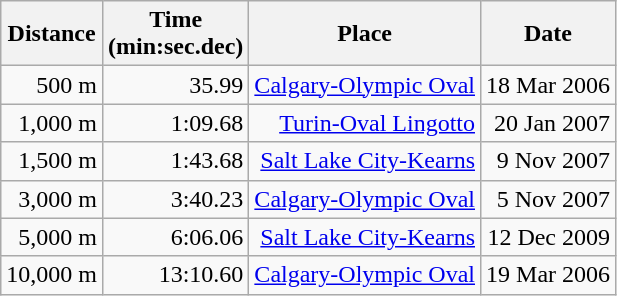<table class="wikitable" align="center">
<tr align="center">
<th>Distance</th>
<th>Time <br>(min:sec.dec)</th>
<th>Place</th>
<th>Date</th>
</tr>
<tr align="right">
<td>500 m</td>
<td>35.99</td>
<td><a href='#'>Calgary-Olympic Oval</a></td>
<td>18 Mar 2006</td>
</tr>
<tr align="right">
<td>1,000 m</td>
<td>1:09.68</td>
<td><a href='#'>Turin-Oval Lingotto</a></td>
<td>20 Jan 2007</td>
</tr>
<tr align="right">
<td>1,500 m</td>
<td>1:43.68</td>
<td><a href='#'>Salt Lake City-Kearns</a></td>
<td>9 Nov 2007</td>
</tr>
<tr align="right">
<td>3,000 m</td>
<td>3:40.23</td>
<td><a href='#'>Calgary-Olympic Oval</a></td>
<td>5 Nov 2007</td>
</tr>
<tr align="right">
<td>5,000 m</td>
<td>6:06.06</td>
<td><a href='#'>Salt Lake City-Kearns</a></td>
<td>12 Dec 2009</td>
</tr>
<tr align="right">
<td>10,000 m</td>
<td>13:10.60</td>
<td><a href='#'>Calgary-Olympic Oval</a></td>
<td>19 Mar 2006</td>
</tr>
</table>
